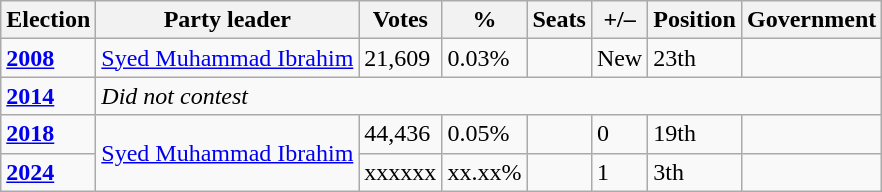<table class="wikitable">
<tr>
<th><strong>Election</strong></th>
<th><strong>Party leader</strong></th>
<th><strong>Votes</strong></th>
<th>%</th>
<th>Seats</th>
<th><strong>+/–</strong></th>
<th>Position</th>
<th>Government</th>
</tr>
<tr>
<td><strong><a href='#'>2008</a></strong></td>
<td><a href='#'>Syed Muhammad Ibrahim</a></td>
<td>21,609</td>
<td>0.03%</td>
<td></td>
<td>New</td>
<td> 23th</td>
<td></td>
</tr>
<tr>
<td><strong><a href='#'>2014</a></strong></td>
<td colspan="7"><em>Did not contest</em></td>
</tr>
<tr>
<td><strong><a href='#'>2018</a></strong></td>
<td rowspan="2"><a href='#'>Syed Muhammad Ibrahim</a></td>
<td>44,436</td>
<td>0.05%</td>
<td></td>
<td> 0</td>
<td> 19th</td>
<td></td>
</tr>
<tr>
<td><strong><a href='#'>2024</a></strong></td>
<td>xxxxxx</td>
<td>xx.xx%</td>
<td></td>
<td> 1</td>
<td> 3th</td>
<td></td>
</tr>
</table>
